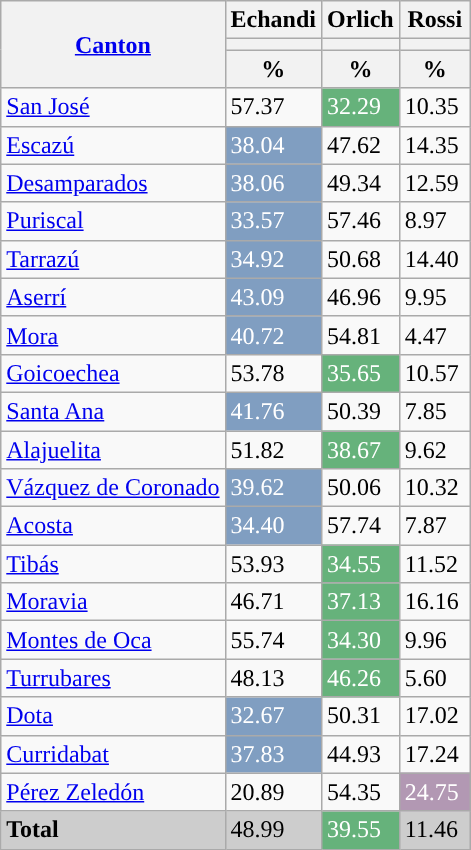<table class="wikitable mw-collapsible mw-collapsed">
<tr>
<th rowspan="3"><a href='#'>Canton</a></th>
<th colspan="1" width="40px">Echandi</th>
<th colspan="1" width="40px">Orlich</th>
<th colspan="1" width="40px">Rossi</th>
</tr>
<tr>
<th style="background:"></th>
<th style="background:"></th>
<th style="background:"></th>
</tr>
<tr>
<th data-sort-type="number">%</th>
<th data-sort-type="number">%</th>
<th data-sort-type="number">%</th>
</tr>
<tr>
<td align="left"><a href='#'>San José</a></td>
<td style="background:">57.37</td>
<td style="background:#66B27B; color:white;">32.29</td>
<td>10.35</td>
</tr>
<tr>
<td align="left"><a href='#'>Escazú</a></td>
<td style="background:#809ec1; color:white;">38.04</td>
<td style="background:">47.62</td>
<td>14.35</td>
</tr>
<tr>
<td align="left"><a href='#'>Desamparados</a></td>
<td style="background:#809ec1; color:white;">38.06</td>
<td style="background:">49.34</td>
<td>12.59</td>
</tr>
<tr>
<td align="left"><a href='#'>Puriscal</a></td>
<td style="background:#809ec1; color:white;">33.57</td>
<td style="background:">57.46</td>
<td>8.97</td>
</tr>
<tr>
<td align="left"><a href='#'>Tarrazú</a></td>
<td style="background:#809ec1; color:white;">34.92</td>
<td style="background:">50.68</td>
<td>14.40</td>
</tr>
<tr>
<td align="left"><a href='#'>Aserrí</a></td>
<td style="background:#809ec1; color:white;">43.09</td>
<td style="background:">46.96</td>
<td>9.95</td>
</tr>
<tr>
<td align="left"><a href='#'>Mora</a></td>
<td style="background:#809ec1; color:white;">40.72</td>
<td style="background:">54.81</td>
<td>4.47</td>
</tr>
<tr>
<td align="left"><a href='#'>Goicoechea</a></td>
<td style="background:">53.78</td>
<td style="background:#66B27B; color:white;">35.65</td>
<td>10.57</td>
</tr>
<tr>
<td align="left"><a href='#'>Santa Ana</a></td>
<td style="background:#809ec1; color:white;">41.76</td>
<td style="background:">50.39</td>
<td>7.85</td>
</tr>
<tr>
<td align="left"><a href='#'>Alajuelita</a></td>
<td style="background:">51.82</td>
<td style="background:#66B27B; color:white;">38.67</td>
<td>9.62</td>
</tr>
<tr>
<td align="left"><a href='#'>Vázquez de Coronado</a></td>
<td style="background:#809ec1; color:white;">39.62</td>
<td style="background:">50.06</td>
<td>10.32</td>
</tr>
<tr>
<td align="left"><a href='#'>Acosta</a></td>
<td style="background:#809ec1; color:white;">34.40</td>
<td style="background:">57.74</td>
<td>7.87</td>
</tr>
<tr>
<td align="left"><a href='#'>Tibás</a></td>
<td style="background:">53.93</td>
<td style="background:#66B27B; color:white;">34.55</td>
<td>11.52</td>
</tr>
<tr>
<td align="left"><a href='#'>Moravia</a></td>
<td style="background:">46.71</td>
<td style="background:#66B27B; color:white;">37.13</td>
<td>16.16</td>
</tr>
<tr>
<td align="left"><a href='#'>Montes de Oca</a></td>
<td style="background:">55.74</td>
<td style="background:#66B27B; color:white;">34.30</td>
<td>9.96</td>
</tr>
<tr>
<td align="left"><a href='#'>Turrubares</a></td>
<td style="background:">48.13</td>
<td style="background:#66B27B; color:white;">46.26</td>
<td>5.60</td>
</tr>
<tr>
<td align="left"><a href='#'>Dota</a></td>
<td style="background:#809ec1; color:white;">32.67</td>
<td style="background:">50.31</td>
<td>17.02</td>
</tr>
<tr>
<td align="left"><a href='#'>Curridabat</a></td>
<td style="background:#809ec1; color:white;">37.83</td>
<td style="background:">44.93</td>
<td>17.24</td>
</tr>
<tr>
<td align="left"><a href='#'>Pérez Zeledón</a></td>
<td>20.89</td>
<td style="background:">54.35</td>
<td style="background:#b298b3; color:white;">24.75</td>
</tr>
<tr style="background:#CDCDCD;">
<td align="left"><strong>Total</strong></td>
<td style="background:">48.99</td>
<td style="background:#66B27B; color:white;">39.55</td>
<td>11.46</td>
</tr>
</table>
